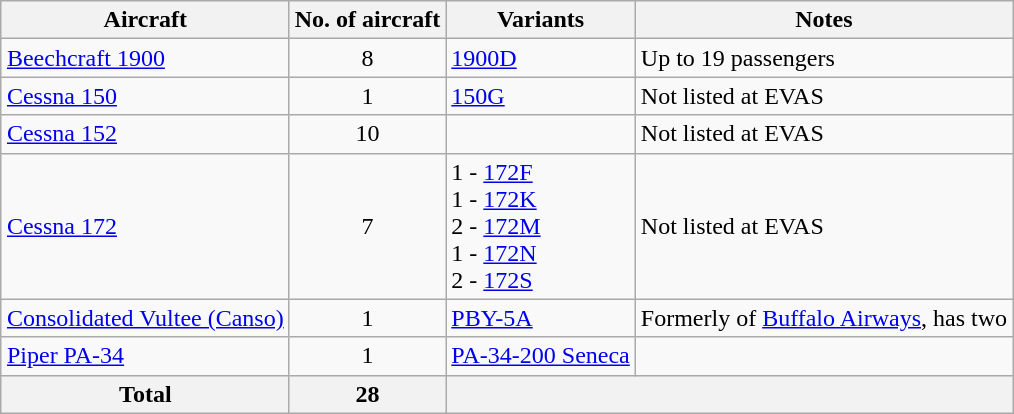<table class="wikitable" style="margin:1em auto; border-collapse:collapse">
<tr>
<th>Aircraft</th>
<th>No. of aircraft</th>
<th>Variants</th>
<th>Notes</th>
</tr>
<tr>
<td><a href='#'>Beechcraft 1900</a></td>
<td align=center>8</td>
<td><a href='#'>1900D</a></td>
<td>Up to 19 passengers</td>
</tr>
<tr>
<td><a href='#'>Cessna 150</a></td>
<td align=center>1</td>
<td><a href='#'>150G</a></td>
<td>Not listed at EVAS</td>
</tr>
<tr>
<td><a href='#'>Cessna 152</a></td>
<td align=center>10</td>
<td></td>
<td>Not listed at EVAS</td>
</tr>
<tr>
<td><a href='#'>Cessna 172</a></td>
<td align=center>7</td>
<td>1 - <a href='#'>172F</a><br>1 - <a href='#'>172K</a><br>2 - <a href='#'>172M</a><br>1 - <a href='#'>172N</a><br>2 - <a href='#'>172S</a></td>
<td>Not listed at EVAS</td>
</tr>
<tr>
<td><a href='#'>Consolidated Vultee (Canso)</a></td>
<td align=center>1</td>
<td><a href='#'>PBY-5A</a></td>
<td>Formerly of <a href='#'>Buffalo Airways</a>, has two </td>
</tr>
<tr>
<td><a href='#'>Piper PA-34</a></td>
<td align=center>1</td>
<td><a href='#'>PA-34-200 Seneca</a></td>
<td></td>
</tr>
<tr>
<th>Total</th>
<th>28</th>
<th colspan="3"></th>
</tr>
</table>
